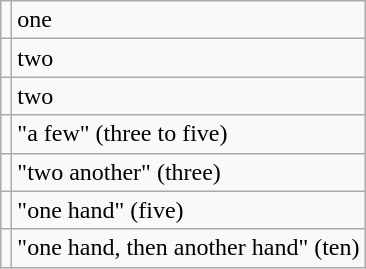<table class="wikitable">
<tr>
<td></td>
<td>one</td>
</tr>
<tr>
<td></td>
<td>two</td>
</tr>
<tr>
<td></td>
<td>two</td>
</tr>
<tr>
<td></td>
<td>"a few" (three to five)</td>
</tr>
<tr>
<td></td>
<td>"two another" (three)</td>
</tr>
<tr>
<td></td>
<td>"one hand" (five)</td>
</tr>
<tr>
<td></td>
<td>"one hand, then another hand" (ten)</td>
</tr>
</table>
